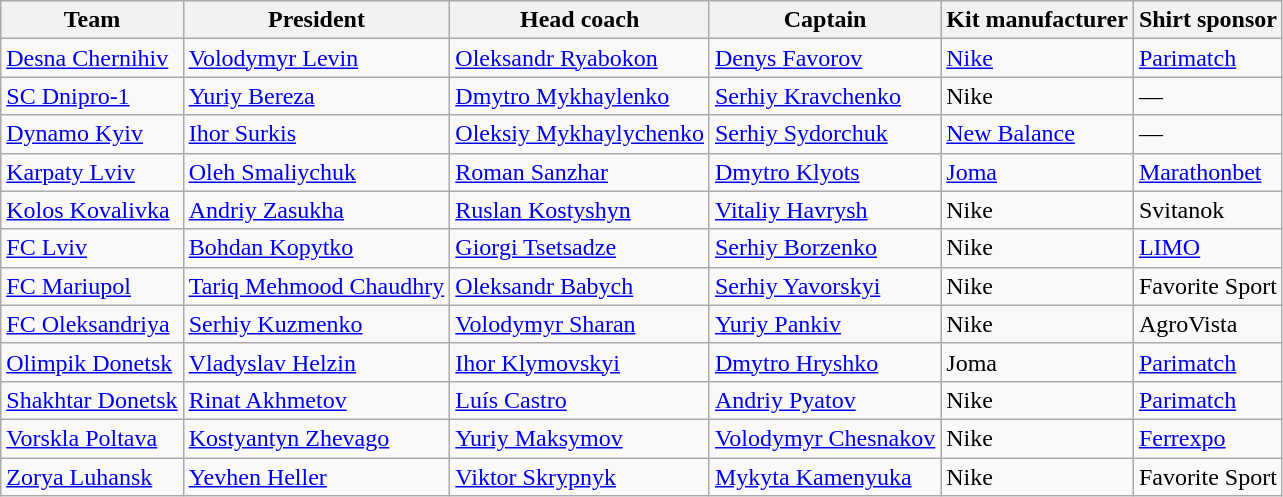<table class="wikitable" style="text-align:left;">
<tr>
<th>Team</th>
<th>President</th>
<th>Head coach</th>
<th>Captain</th>
<th>Kit manufacturer</th>
<th>Shirt sponsor</th>
</tr>
<tr>
<td><a href='#'>Desna Chernihiv</a></td>
<td><a href='#'>Volodymyr Levin</a></td>
<td> <a href='#'>Oleksandr Ryabokon</a></td>
<td> <a href='#'>Denys Favorov</a></td>
<td><a href='#'>Nike</a></td>
<td><a href='#'>Parimatch</a></td>
</tr>
<tr>
<td><a href='#'>SC Dnipro-1</a></td>
<td><a href='#'>Yuriy Bereza</a></td>
<td> <a href='#'>Dmytro Mykhaylenko</a></td>
<td> <a href='#'>Serhiy Kravchenko</a></td>
<td>Nike</td>
<td>—</td>
</tr>
<tr>
<td><a href='#'>Dynamo Kyiv</a></td>
<td><a href='#'>Ihor Surkis</a></td>
<td> <a href='#'>Oleksiy Mykhaylychenko</a></td>
<td> <a href='#'>Serhiy Sydorchuk</a></td>
<td><a href='#'>New Balance</a></td>
<td>—</td>
</tr>
<tr>
<td><a href='#'>Karpaty Lviv</a></td>
<td><a href='#'>Oleh Smaliychuk</a></td>
<td> <a href='#'>Roman Sanzhar</a></td>
<td> <a href='#'>Dmytro Klyots</a></td>
<td><a href='#'>Joma</a></td>
<td><a href='#'>Marathonbet</a></td>
</tr>
<tr>
<td><a href='#'>Kolos Kovalivka</a></td>
<td><a href='#'>Andriy Zasukha</a></td>
<td> <a href='#'>Ruslan Kostyshyn</a></td>
<td> <a href='#'>Vitaliy Havrysh</a></td>
<td>Nike</td>
<td>Svitanok</td>
</tr>
<tr>
<td><a href='#'>FC Lviv</a></td>
<td><a href='#'>Bohdan Kopytko</a></td>
<td> <a href='#'>Giorgi Tsetsadze</a></td>
<td> <a href='#'>Serhiy Borzenko</a></td>
<td>Nike</td>
<td><a href='#'>LIMO</a></td>
</tr>
<tr>
<td><a href='#'>FC Mariupol</a></td>
<td><a href='#'>Tariq Mehmood Chaudhry</a></td>
<td> <a href='#'>Oleksandr Babych</a></td>
<td> <a href='#'>Serhiy Yavorskyi</a></td>
<td>Nike</td>
<td>Favorite Sport</td>
</tr>
<tr>
<td><a href='#'>FC Oleksandriya</a></td>
<td><a href='#'>Serhiy Kuzmenko</a></td>
<td> <a href='#'>Volodymyr Sharan</a></td>
<td> <a href='#'>Yuriy Pankiv</a></td>
<td>Nike</td>
<td>AgroVista</td>
</tr>
<tr>
<td><a href='#'>Olimpik Donetsk</a></td>
<td><a href='#'>Vladyslav Helzin</a></td>
<td> <a href='#'>Ihor Klymovskyi</a> </td>
<td> <a href='#'>Dmytro Hryshko</a></td>
<td>Joma</td>
<td><a href='#'>Parimatch</a></td>
</tr>
<tr>
<td><a href='#'>Shakhtar Donetsk</a></td>
<td><a href='#'>Rinat Akhmetov</a></td>
<td> <a href='#'>Luís Castro</a></td>
<td> <a href='#'>Andriy Pyatov</a></td>
<td>Nike</td>
<td><a href='#'>Parimatch</a></td>
</tr>
<tr>
<td><a href='#'>Vorskla Poltava</a></td>
<td><a href='#'>Kostyantyn Zhevago</a></td>
<td> <a href='#'>Yuriy Maksymov</a></td>
<td> <a href='#'>Volodymyr Chesnakov</a></td>
<td>Nike</td>
<td><a href='#'>Ferrexpo</a></td>
</tr>
<tr>
<td><a href='#'>Zorya Luhansk</a></td>
<td><a href='#'>Yevhen Heller</a></td>
<td> <a href='#'>Viktor Skrypnyk</a></td>
<td> <a href='#'>Mykyta Kamenyuka</a></td>
<td>Nike</td>
<td>Favorite Sport</td>
</tr>
</table>
